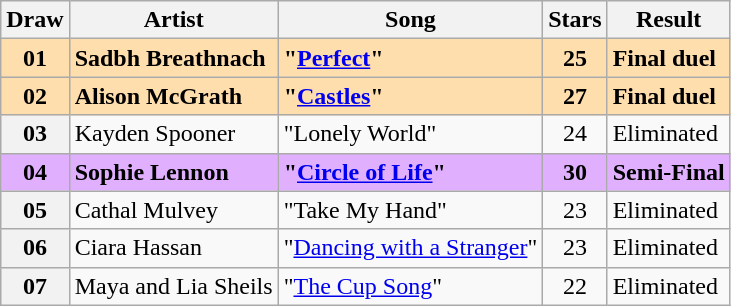<table class="wikitable sortable plainrowheaders">
<tr>
<th scope="col">Draw</th>
<th scope="col">Artist</th>
<th scope="col">Song</th>
<th scope="col">Stars</th>
<th scope="col">Result</th>
</tr>
<tr style="font-weight: bold; background: navajowhite;">
<th scope="row" style="text-align:center; font-weight:bold; background:navajowhite">01</th>
<td>Sadbh Breathnach</td>
<td>"<a href='#'>Perfect</a>" </td>
<td align="center">25</td>
<td>Final duel</td>
</tr>
<tr style="font-weight: bold; background: navajowhite;">
<th scope="row" style="text-align:center; font-weight:bold; background:navajowhite">02</th>
<td>Alison McGrath</td>
<td>"<a href='#'>Castles</a>" </td>
<td align="center">27</td>
<td>Final duel</td>
</tr>
<tr>
<th scope="row" style="text-align:center;">03</th>
<td>Kayden Spooner</td>
<td>"Lonely World" </td>
<td align="center">24</td>
<td>Eliminated</td>
</tr>
<tr style="font-weight: bold; background:#E0B0FF;">
<th scope="row" style="text-align:center; font-weight:bold; background:#E0B0FF">04</th>
<td>Sophie Lennon</td>
<td>"<a href='#'>Circle of Life</a>" </td>
<td align="center">30</td>
<td>Semi-Final</td>
</tr>
<tr>
<th scope="row" style="text-align:center;">05</th>
<td>Cathal Mulvey</td>
<td>"Take My Hand" </td>
<td align="center">23</td>
<td>Eliminated</td>
</tr>
<tr>
<th scope="row" style="text-align:center;">06</th>
<td>Ciara Hassan</td>
<td>"<a href='#'>Dancing with a Stranger</a>" </td>
<td align="center">23</td>
<td>Eliminated</td>
</tr>
<tr>
<th scope="row" style="text-align:center;">07</th>
<td>Maya and Lia Sheils</td>
<td>"<a href='#'>The Cup Song</a>" </td>
<td align="center">22</td>
<td>Eliminated</td>
</tr>
</table>
